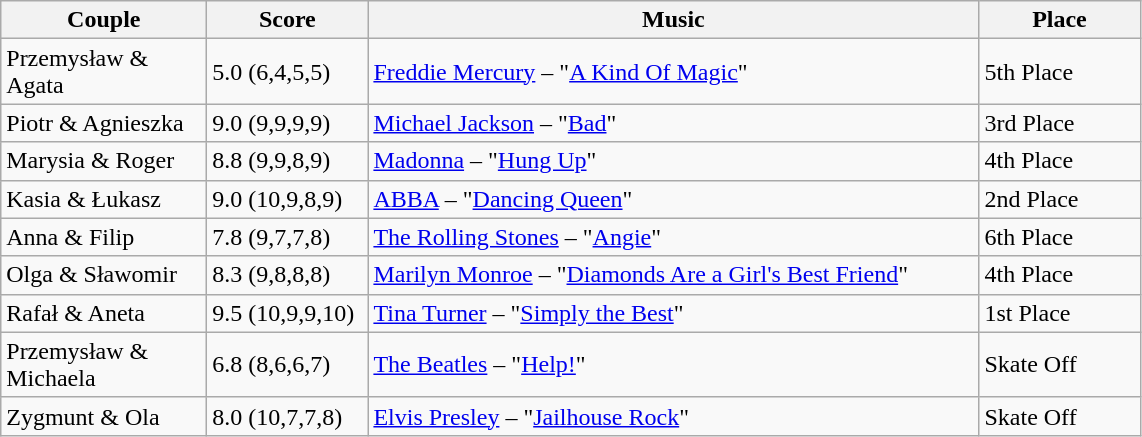<table class="wikitable">
<tr>
<th style="width:130px;">Couple</th>
<th style="width:100px;">Score</th>
<th style="width:400px;">Music</th>
<th style="width:100px;">Place</th>
</tr>
<tr>
<td rowspan="1">Przemysław & Agata</td>
<td>5.0 (6,4,5,5)</td>
<td><a href='#'>Freddie Mercury</a> – "<a href='#'>A Kind Of Magic</a>"</td>
<td rowspan="1">5th Place</td>
</tr>
<tr>
<td rowspan="1">Piotr & Agnieszka</td>
<td>9.0 (9,9,9,9)</td>
<td><a href='#'>Michael Jackson</a> – "<a href='#'>Bad</a>"</td>
<td rowspan="1">3rd Place</td>
</tr>
<tr>
<td rowspan="1">Marysia & Roger</td>
<td>8.8 (9,9,8,9)</td>
<td><a href='#'>Madonna</a> – "<a href='#'>Hung Up</a>"</td>
<td rowspan="1">4th Place</td>
</tr>
<tr>
<td rowspan="1">Kasia & Łukasz</td>
<td>9.0 (10,9,8,9)</td>
<td><a href='#'>ABBA</a> – "<a href='#'>Dancing Queen</a>"</td>
<td rowspan="1">2nd Place</td>
</tr>
<tr>
<td rowspan="1">Anna & Filip</td>
<td>7.8 (9,7,7,8)</td>
<td><a href='#'>The Rolling Stones</a> – "<a href='#'>Angie</a>"</td>
<td rowspan="1">6th Place</td>
</tr>
<tr>
<td rowspan="1">Olga & Sławomir</td>
<td>8.3 (9,8,8,8)</td>
<td><a href='#'>Marilyn Monroe</a> – "<a href='#'>Diamonds Are a Girl's Best Friend</a>"</td>
<td rowspan="1">4th Place</td>
</tr>
<tr>
<td rowspan="1">Rafał & Aneta</td>
<td>9.5 (10,9,9,10)</td>
<td><a href='#'>Tina Turner</a> – "<a href='#'>Simply the Best</a>"</td>
<td rowspan="1">1st Place</td>
</tr>
<tr>
<td rowspan="1">Przemysław & Michaela</td>
<td>6.8 (8,6,6,7)</td>
<td><a href='#'>The Beatles</a> – "<a href='#'>Help!</a>"</td>
<td rowspan="1">Skate Off</td>
</tr>
<tr>
<td rowspan="1">Zygmunt & Ola</td>
<td>8.0 (10,7,7,8)</td>
<td><a href='#'>Elvis Presley</a> – "<a href='#'>Jailhouse Rock</a>"</td>
<td rowspan="1">Skate Off</td>
</tr>
</table>
